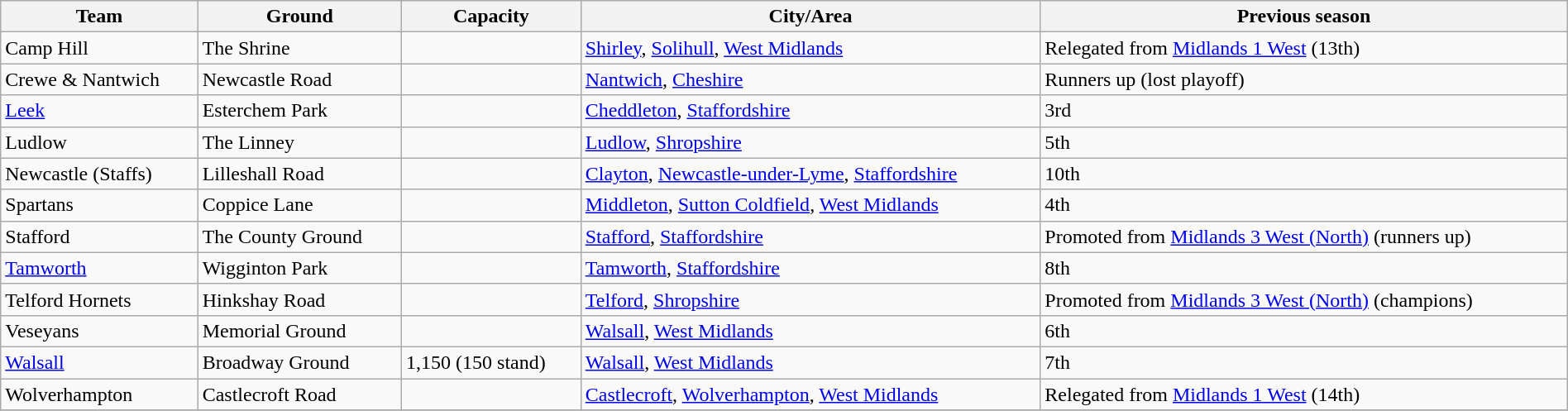<table class="wikitable sortable" width=100%>
<tr>
<th>Team</th>
<th>Ground</th>
<th>Capacity</th>
<th>City/Area</th>
<th>Previous season</th>
</tr>
<tr>
<td>Camp Hill</td>
<td>The Shrine</td>
<td></td>
<td><a href='#'>Shirley</a>, <a href='#'>Solihull</a>, <a href='#'>West Midlands</a></td>
<td>Relegated from <a href='#'>Midlands 1 West</a> (13th)</td>
</tr>
<tr>
<td>Crewe & Nantwich</td>
<td>Newcastle Road</td>
<td></td>
<td><a href='#'>Nantwich</a>, <a href='#'>Cheshire</a></td>
<td>Runners up (lost playoff)</td>
</tr>
<tr>
<td><a href='#'>Leek</a></td>
<td>Esterchem Park</td>
<td></td>
<td><a href='#'>Cheddleton</a>, <a href='#'>Staffordshire</a></td>
<td>3rd</td>
</tr>
<tr>
<td>Ludlow</td>
<td>The Linney</td>
<td></td>
<td><a href='#'>Ludlow</a>, <a href='#'>Shropshire</a></td>
<td>5th</td>
</tr>
<tr>
<td>Newcastle (Staffs)</td>
<td>Lilleshall Road</td>
<td></td>
<td><a href='#'>Clayton</a>, <a href='#'>Newcastle-under-Lyme</a>, <a href='#'>Staffordshire</a></td>
<td>10th</td>
</tr>
<tr>
<td>Spartans</td>
<td>Coppice Lane</td>
<td></td>
<td><a href='#'>Middleton</a>, <a href='#'>Sutton Coldfield</a>, <a href='#'>West Midlands</a></td>
<td>4th</td>
</tr>
<tr>
<td>Stafford</td>
<td>The County Ground</td>
<td></td>
<td><a href='#'>Stafford</a>, <a href='#'>Staffordshire</a></td>
<td>Promoted from <a href='#'>Midlands 3 West (North)</a> (runners up)</td>
</tr>
<tr>
<td><a href='#'>Tamworth</a></td>
<td>Wigginton Park</td>
<td></td>
<td><a href='#'>Tamworth</a>, <a href='#'>Staffordshire</a></td>
<td>8th</td>
</tr>
<tr>
<td>Telford Hornets</td>
<td>Hinkshay Road</td>
<td></td>
<td><a href='#'>Telford</a>, <a href='#'>Shropshire</a></td>
<td>Promoted from <a href='#'>Midlands 3 West (North)</a> (champions)</td>
</tr>
<tr>
<td>Veseyans</td>
<td>Memorial Ground</td>
<td></td>
<td><a href='#'>Walsall</a>, <a href='#'>West Midlands</a></td>
<td>6th</td>
</tr>
<tr>
<td><a href='#'>Walsall</a></td>
<td>Broadway Ground</td>
<td>1,150 (150 stand)</td>
<td><a href='#'>Walsall</a>, <a href='#'>West Midlands</a></td>
<td>7th</td>
</tr>
<tr>
<td>Wolverhampton</td>
<td>Castlecroft Road</td>
<td></td>
<td><a href='#'>Castlecroft</a>, <a href='#'>Wolverhampton</a>, <a href='#'>West Midlands</a></td>
<td>Relegated from <a href='#'>Midlands 1 West</a> (14th)</td>
</tr>
<tr>
</tr>
</table>
